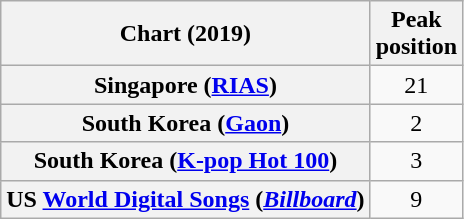<table class="wikitable sortable plainrowheaders" style="text-align:center">
<tr>
<th scope="col">Chart (2019)</th>
<th scope="col">Peak<br>position</th>
</tr>
<tr>
<th scope="row">Singapore (<a href='#'>RIAS</a>)</th>
<td>21</td>
</tr>
<tr>
<th scope="row">South Korea (<a href='#'>Gaon</a>)</th>
<td>2</td>
</tr>
<tr>
<th scope="row">South Korea (<a href='#'>K-pop Hot 100</a>)</th>
<td>3</td>
</tr>
<tr>
<th scope="row">US <a href='#'>World Digital Songs</a> (<em><a href='#'>Billboard</a></em>)</th>
<td>9</td>
</tr>
</table>
